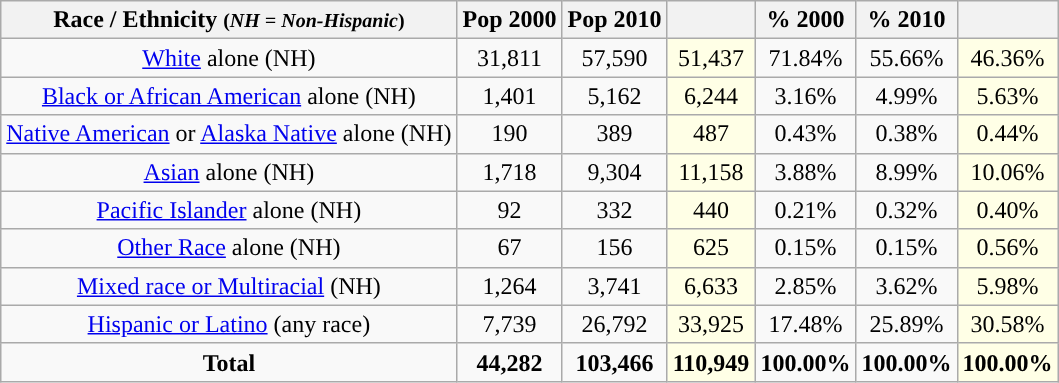<table class="wikitable" style="text-align:center;">
<tr>
<th>Race / Ethnicity <small>(<em>NH = Non-Hispanic</em>)</small></th>
<th>Pop 2000</th>
<th>Pop 2010</th>
<th></th>
<th>% 2000</th>
<th>% 2010</th>
<th></th>
</tr>
<tr>
<td><a href='#'>White</a> alone (NH)</td>
<td>31,811</td>
<td>57,590</td>
<td style='background: #ffffe6;'>51,437</td>
<td>71.84%</td>
<td>55.66%</td>
<td style='background: #ffffe6;'>46.36%</td>
</tr>
<tr>
<td><a href='#'>Black or African American</a> alone (NH)</td>
<td>1,401</td>
<td>5,162</td>
<td style='background: #ffffe6;'>6,244</td>
<td>3.16%</td>
<td>4.99%</td>
<td style='background: #ffffe6;'>5.63%</td>
</tr>
<tr>
<td><a href='#'>Native American</a> or <a href='#'>Alaska Native</a> alone (NH)</td>
<td>190</td>
<td>389</td>
<td style='background: #ffffe6;'>487</td>
<td>0.43%</td>
<td>0.38%</td>
<td style='background: #ffffe6;'>0.44%</td>
</tr>
<tr>
<td><a href='#'>Asian</a> alone (NH)</td>
<td>1,718</td>
<td>9,304</td>
<td style='background: #ffffe6;'>11,158</td>
<td>3.88%</td>
<td>8.99%</td>
<td style='background: #ffffe6;'>10.06%</td>
</tr>
<tr>
<td><a href='#'>Pacific Islander</a> alone (NH)</td>
<td>92</td>
<td>332</td>
<td style='background: #ffffe6;'>440</td>
<td>0.21%</td>
<td>0.32%</td>
<td style='background: #ffffe6;'>0.40%</td>
</tr>
<tr>
<td><a href='#'>Other Race</a> alone (NH)</td>
<td>67</td>
<td>156</td>
<td style='background: #ffffe6;'>625</td>
<td>0.15%</td>
<td>0.15%</td>
<td style='background: #ffffe6;'>0.56%</td>
</tr>
<tr>
<td><a href='#'>Mixed race or Multiracial</a> (NH)</td>
<td>1,264</td>
<td>3,741</td>
<td style='background: #ffffe6;'>6,633</td>
<td>2.85%</td>
<td>3.62%</td>
<td style='background: #ffffe6;'>5.98%</td>
</tr>
<tr>
<td><a href='#'>Hispanic or Latino</a> (any race)</td>
<td>7,739</td>
<td>26,792</td>
<td style='background: #ffffe6;'>33,925</td>
<td>17.48%</td>
<td>25.89%</td>
<td style='background: #ffffe6;'>30.58%</td>
</tr>
<tr>
<td><strong>Total</strong></td>
<td><strong>44,282</strong></td>
<td><strong>103,466</strong></td>
<td style='background: #ffffe6;'><strong>110,949</strong></td>
<td><strong>100.00%</strong></td>
<td><strong>100.00%</strong></td>
<td style='background: #ffffe6;'><strong>100.00%</strong></td>
</tr>
</table>
